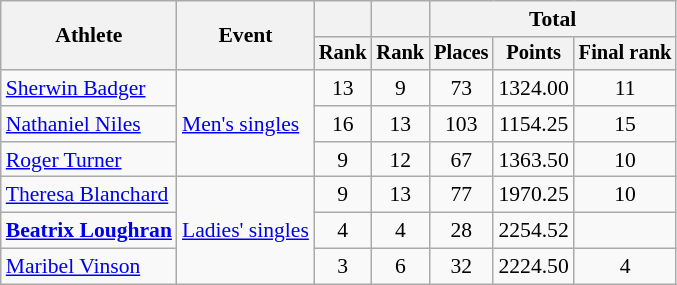<table class=wikitable style=font-size:90%;text-align:center>
<tr>
<th rowspan=2>Athlete</th>
<th rowspan=2>Event</th>
<th></th>
<th></th>
<th colspan=3>Total</th>
</tr>
<tr style=font-size:95%>
<th>Rank</th>
<th>Rank</th>
<th>Places</th>
<th>Points</th>
<th>Final rank</th>
</tr>
<tr>
<td align=left><a href='#'>Sherwin Badger</a></td>
<td align=left rowspan=3><a href='#'>Men's singles</a></td>
<td>13</td>
<td>9</td>
<td>73</td>
<td>1324.00</td>
<td>11</td>
</tr>
<tr>
<td align=left><a href='#'>Nathaniel Niles</a></td>
<td>16</td>
<td>13</td>
<td>103</td>
<td>1154.25</td>
<td>15</td>
</tr>
<tr>
<td align=left><a href='#'>Roger Turner</a></td>
<td>9</td>
<td>12</td>
<td>67</td>
<td>1363.50</td>
<td>10</td>
</tr>
<tr>
<td align=left><a href='#'>Theresa Blanchard</a></td>
<td align=left rowspan=3><a href='#'>Ladies' singles</a></td>
<td>9</td>
<td>13</td>
<td>77</td>
<td>1970.25</td>
<td>10</td>
</tr>
<tr>
<td align=left><strong><a href='#'>Beatrix Loughran</a></strong></td>
<td>4</td>
<td>4</td>
<td>28</td>
<td>2254.52</td>
<td></td>
</tr>
<tr>
<td align=left><a href='#'>Maribel Vinson</a></td>
<td>3</td>
<td>6</td>
<td>32</td>
<td>2224.50</td>
<td>4</td>
</tr>
</table>
